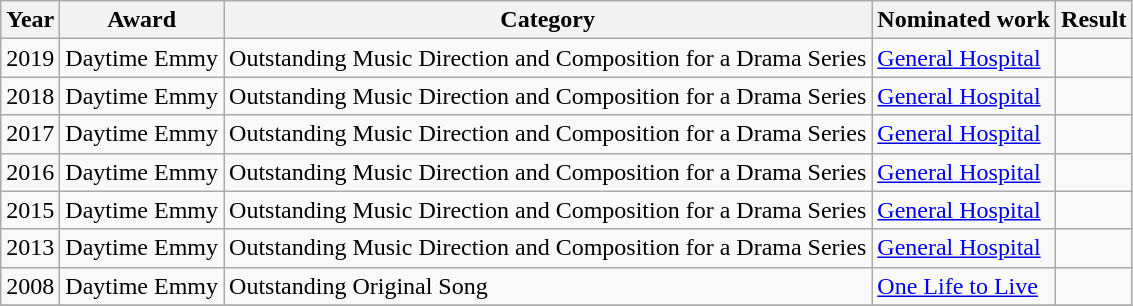<table class="wikitable">
<tr>
<th>Year</th>
<th>Award</th>
<th>Category</th>
<th>Nominated work</th>
<th>Result</th>
</tr>
<tr>
<td>2019</td>
<td>Daytime Emmy</td>
<td>Outstanding Music Direction and Composition for a Drama Series</td>
<td><a href='#'>General Hospital</a></td>
<td></td>
</tr>
<tr>
<td>2018</td>
<td>Daytime Emmy</td>
<td>Outstanding Music Direction and Composition for a Drama Series</td>
<td><a href='#'>General Hospital</a></td>
<td></td>
</tr>
<tr>
<td>2017</td>
<td>Daytime Emmy</td>
<td>Outstanding Music Direction and Composition for a Drama Series</td>
<td><a href='#'>General Hospital</a></td>
<td></td>
</tr>
<tr>
<td>2016</td>
<td>Daytime Emmy</td>
<td>Outstanding Music Direction and Composition for a Drama Series</td>
<td><a href='#'>General Hospital</a></td>
<td></td>
</tr>
<tr>
<td>2015</td>
<td>Daytime Emmy</td>
<td>Outstanding Music Direction and Composition for a Drama Series</td>
<td><a href='#'>General Hospital</a></td>
<td></td>
</tr>
<tr>
<td>2013</td>
<td>Daytime Emmy</td>
<td>Outstanding Music Direction and Composition for a Drama Series</td>
<td><a href='#'>General Hospital</a></td>
<td></td>
</tr>
<tr>
<td>2008</td>
<td>Daytime Emmy</td>
<td>Outstanding Original Song</td>
<td><a href='#'>One Life to Live</a></td>
<td></td>
</tr>
<tr>
</tr>
</table>
